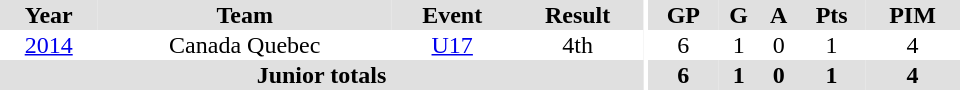<table border="0" cellpadding="1" cellspacing="0" ID="Table3" style="text-align:center; width:40em">
<tr bgcolor="#e0e0e0">
<th>Year</th>
<th>Team</th>
<th>Event</th>
<th>Result</th>
<th rowspan="99" bgcolor="#ffffff"></th>
<th>GP</th>
<th>G</th>
<th>A</th>
<th>Pts</th>
<th>PIM</th>
</tr>
<tr>
<td><a href='#'>2014</a></td>
<td>Canada Quebec</td>
<td><a href='#'>U17</a></td>
<td>4th</td>
<td>6</td>
<td>1</td>
<td>0</td>
<td>1</td>
<td>4</td>
</tr>
<tr bgcolor="#e0e0e0">
<th colspan="4">Junior totals</th>
<th>6</th>
<th>1</th>
<th>0</th>
<th>1</th>
<th>4</th>
</tr>
</table>
